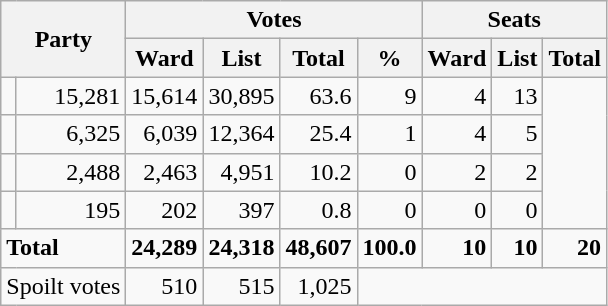<table class=wikitable style="text-align:right">
<tr>
<th rowspan="2" colspan="2">Party</th>
<th colspan="4" align="center">Votes</th>
<th colspan="3" align="center">Seats</th>
</tr>
<tr>
<th>Ward</th>
<th>List</th>
<th>Total</th>
<th>%</th>
<th>Ward</th>
<th>List</th>
<th>Total</th>
</tr>
<tr>
<td></td>
<td>15,281</td>
<td>15,614</td>
<td>30,895</td>
<td>63.6</td>
<td>9</td>
<td>4</td>
<td>13</td>
</tr>
<tr>
<td></td>
<td>6,325</td>
<td>6,039</td>
<td>12,364</td>
<td>25.4</td>
<td>1</td>
<td>4</td>
<td>5</td>
</tr>
<tr>
<td></td>
<td>2,488</td>
<td>2,463</td>
<td>4,951</td>
<td>10.2</td>
<td>0</td>
<td>2</td>
<td>2</td>
</tr>
<tr>
<td></td>
<td>195</td>
<td>202</td>
<td>397</td>
<td>0.8</td>
<td>0</td>
<td>0</td>
<td>0</td>
</tr>
<tr>
<td colspan="2" style="text-align:left"><strong>Total</strong></td>
<td><strong>24,289</strong></td>
<td><strong>24,318</strong></td>
<td><strong>48,607</strong></td>
<td><strong>100.0</strong></td>
<td><strong>10</strong></td>
<td><strong>10</strong></td>
<td><strong>20</strong></td>
</tr>
<tr>
<td colspan="2" style="text-align:left">Spoilt votes</td>
<td>510</td>
<td>515</td>
<td>1,025</td>
</tr>
</table>
